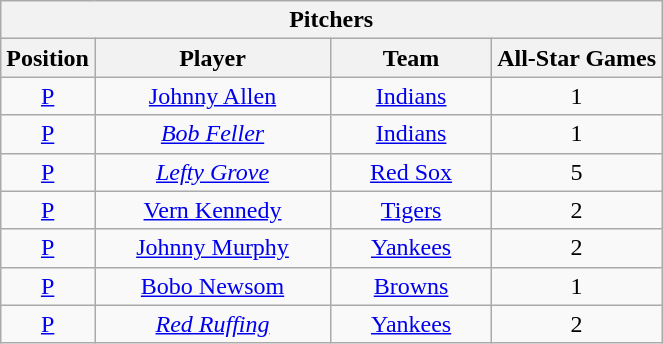<table class="wikitable" style="text-align:right;">
<tr>
<th colspan="4">Pitchers</th>
</tr>
<tr>
<th>Position</th>
<th style="width:150px;">Player</th>
<th style="width:100px;">Team</th>
<th>All-Star Games</th>
</tr>
<tr>
<td style="text-align:center;"><a href='#'>P</a></td>
<td style="text-align:center;"><a href='#'>Johnny Allen</a></td>
<td style="text-align:center;"><a href='#'>Indians</a></td>
<td style="text-align:center;">1</td>
</tr>
<tr>
<td style="text-align:center;"><a href='#'>P</a></td>
<td style="text-align:center;"><em><a href='#'>Bob Feller</a></em></td>
<td style="text-align:center;"><a href='#'>Indians</a></td>
<td style="text-align:center;">1</td>
</tr>
<tr>
<td style="text-align:center;"><a href='#'>P</a></td>
<td style="text-align:center;"><em><a href='#'>Lefty Grove</a></em></td>
<td style="text-align:center;"><a href='#'>Red Sox</a></td>
<td style="text-align:center;">5</td>
</tr>
<tr>
<td style="text-align:center;"><a href='#'>P</a></td>
<td style="text-align:center;"><a href='#'>Vern Kennedy</a></td>
<td style="text-align:center;"><a href='#'>Tigers</a></td>
<td style="text-align:center;">2</td>
</tr>
<tr>
<td style="text-align:center;"><a href='#'>P</a></td>
<td style="text-align:center;"><a href='#'>Johnny Murphy</a></td>
<td style="text-align:center;"><a href='#'>Yankees</a></td>
<td style="text-align:center;">2</td>
</tr>
<tr>
<td style="text-align:center;"><a href='#'>P</a></td>
<td style="text-align:center;"><a href='#'>Bobo Newsom</a></td>
<td style="text-align:center;"><a href='#'>Browns</a></td>
<td style="text-align:center;">1</td>
</tr>
<tr>
<td style="text-align:center;"><a href='#'>P</a></td>
<td style="text-align:center;"><em><a href='#'>Red Ruffing</a></em></td>
<td style="text-align:center;"><a href='#'>Yankees</a></td>
<td style="text-align:center;">2</td>
</tr>
</table>
